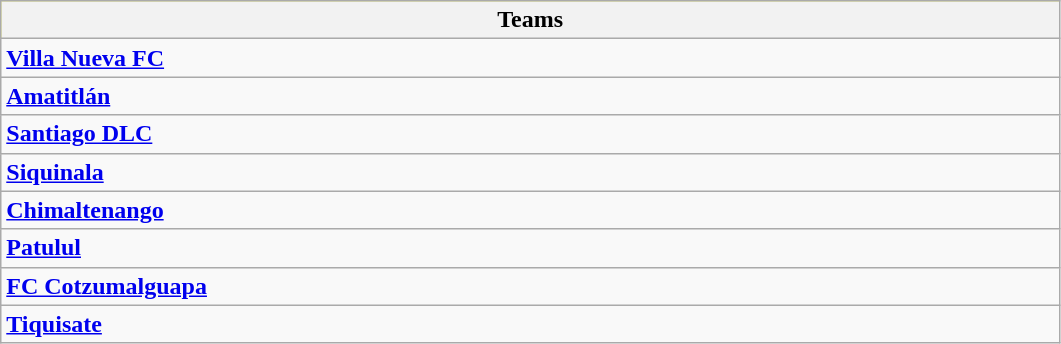<table class="wikitable">
<tr bgcolor=yellow align="center">
<th width= 20%>Teams</th>
</tr>
<tr>
<td><strong><a href='#'>Villa Nueva FC</a></strong></td>
</tr>
<tr>
<td><strong><a href='#'>Amatitlán</a></strong></td>
</tr>
<tr>
<td><strong><a href='#'>Santiago DLC</a></strong></td>
</tr>
<tr>
<td><strong><a href='#'>Siquinala</a></strong></td>
</tr>
<tr>
<td><strong><a href='#'>Chimaltenango</a></strong></td>
</tr>
<tr>
<td><strong><a href='#'>Patulul</a></strong></td>
</tr>
<tr>
<td><strong><a href='#'>FC Cotzumalguapa</a></strong></td>
</tr>
<tr>
<td><strong><a href='#'>Tiquisate</a></strong></td>
</tr>
</table>
